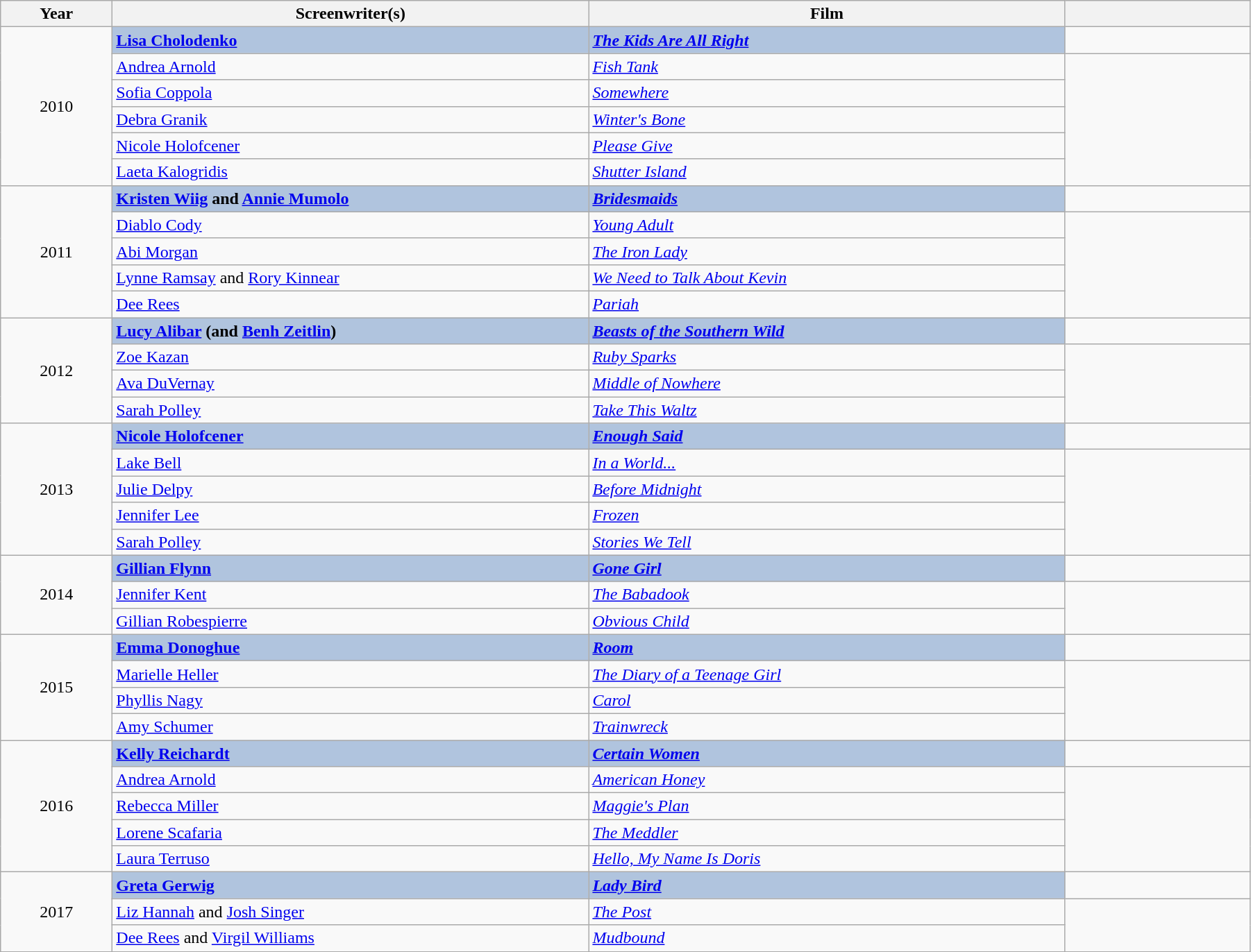<table class="wikitable" width="95%" cellphttps://en.wikipedia.org/wiki/Special:SpecialPagesadding="5">
<tr>
<th width="100"><strong>Year</strong></th>
<th width="450"><strong>Screenwriter(s)</strong></th>
<th width="450"><strong>Film</strong></th>
<th></th>
</tr>
<tr>
<td rowspan="6" style="text-align:center;">2010</td>
<td style="background:#B0C4DE;"><strong><a href='#'>Lisa Cholodenko</a></strong></td>
<td style="background:#B0C4DE;"><strong><em><a href='#'>The Kids Are All Right</a></em></strong></td>
<td></td>
</tr>
<tr>
<td><a href='#'>Andrea Arnold</a></td>
<td><em><a href='#'>Fish Tank</a></em></td>
<td rowspan="5"></td>
</tr>
<tr>
<td><a href='#'>Sofia Coppola</a></td>
<td><em><a href='#'>Somewhere</a></em></td>
</tr>
<tr>
<td><a href='#'>Debra Granik</a></td>
<td><em><a href='#'>Winter's Bone</a></em></td>
</tr>
<tr>
<td><a href='#'>Nicole Holofcener</a></td>
<td><em><a href='#'>Please Give</a></em></td>
</tr>
<tr>
<td><a href='#'>Laeta Kalogridis</a></td>
<td><em><a href='#'>Shutter Island</a></em></td>
</tr>
<tr>
<td rowspan="5" style="text-align:center;">2011</td>
<td style="background:#B0C4DE;"><strong><a href='#'>Kristen Wiig</a> and <a href='#'>Annie Mumolo</a></strong></td>
<td style="background:#B0C4DE;"><strong><em><a href='#'>Bridesmaids</a></em></strong></td>
<td></td>
</tr>
<tr>
<td><a href='#'>Diablo Cody</a></td>
<td><em><a href='#'>Young Adult</a></em></td>
<td rowspan="4"></td>
</tr>
<tr>
<td><a href='#'>Abi Morgan</a></td>
<td><em><a href='#'>The Iron Lady</a></em></td>
</tr>
<tr>
<td><a href='#'>Lynne Ramsay</a> and <a href='#'>Rory Kinnear</a></td>
<td><em><a href='#'>We Need to Talk About Kevin</a></em></td>
</tr>
<tr>
<td><a href='#'>Dee Rees</a></td>
<td><em><a href='#'>Pariah</a></em></td>
</tr>
<tr>
<td rowspan="4" style="text-align:center;">2012</td>
<td style="background:#B0C4DE;"><strong><a href='#'>Lucy Alibar</a> (and <a href='#'>Benh Zeitlin</a>)</strong></td>
<td style="background:#B0C4DE;"><strong><em><a href='#'>Beasts of the Southern Wild</a></em></strong></td>
<td></td>
</tr>
<tr>
<td><a href='#'>Zoe Kazan</a></td>
<td><em><a href='#'>Ruby Sparks</a></em></td>
<td rowspan="3"></td>
</tr>
<tr>
<td><a href='#'>Ava DuVernay</a></td>
<td><em><a href='#'>Middle of Nowhere</a></em></td>
</tr>
<tr>
<td><a href='#'>Sarah Polley</a></td>
<td><em><a href='#'>Take This Waltz</a></em></td>
</tr>
<tr>
<td rowspan="5" style="text-align:center;">2013</td>
<td style="background:#B0C4DE;"><strong><a href='#'>Nicole Holofcener</a></strong></td>
<td style="background:#B0C4DE;"><strong><em><a href='#'>Enough Said</a></em></strong></td>
<td></td>
</tr>
<tr>
<td><a href='#'>Lake Bell</a></td>
<td><em><a href='#'>In a World...</a></em></td>
<td rowspan="4"></td>
</tr>
<tr>
<td><a href='#'>Julie Delpy</a></td>
<td><em><a href='#'>Before Midnight</a></em></td>
</tr>
<tr>
<td><a href='#'>Jennifer Lee</a></td>
<td><em><a href='#'>Frozen</a></em></td>
</tr>
<tr>
<td><a href='#'>Sarah Polley</a></td>
<td><em><a href='#'>Stories We Tell</a></em></td>
</tr>
<tr>
<td rowspan="3" style="text-align:center;">2014</td>
<td style="background:#B0C4DE;"><strong><a href='#'>Gillian Flynn</a></strong></td>
<td style="background:#B0C4DE;"><strong><em><a href='#'>Gone Girl</a></em></strong></td>
<td></td>
</tr>
<tr>
<td><a href='#'>Jennifer Kent</a></td>
<td><em><a href='#'>The Babadook</a></em></td>
<td rowspan="2"></td>
</tr>
<tr>
<td><a href='#'>Gillian Robespierre</a></td>
<td><em><a href='#'>Obvious Child</a></em></td>
</tr>
<tr>
<td rowspan="4" style="text-align:center;">2015</td>
<td style="background:#B0C4DE;"><strong><a href='#'>Emma Donoghue</a></strong></td>
<td style="background:#B0C4DE;"><strong><em><a href='#'>Room</a></em></strong></td>
<td></td>
</tr>
<tr>
<td><a href='#'>Marielle Heller</a></td>
<td><em><a href='#'>The Diary of a Teenage Girl</a></em></td>
<td rowspan="3"></td>
</tr>
<tr>
<td><a href='#'>Phyllis Nagy</a></td>
<td><em><a href='#'>Carol</a></em></td>
</tr>
<tr>
<td><a href='#'>Amy Schumer</a></td>
<td><em><a href='#'>Trainwreck</a></em></td>
</tr>
<tr>
<td rowspan="5" style="text-align:center;">2016</td>
<td style="background:#B0C4DE;"><strong><a href='#'>Kelly Reichardt</a></strong></td>
<td style="background:#B0C4DE;"><strong><em><a href='#'>Certain Women</a></em></strong></td>
<td></td>
</tr>
<tr>
<td><a href='#'>Andrea Arnold</a></td>
<td><em><a href='#'>American Honey</a></em></td>
<td rowspan="4"></td>
</tr>
<tr>
<td><a href='#'>Rebecca Miller</a></td>
<td><em><a href='#'>Maggie's Plan</a></em></td>
</tr>
<tr>
<td><a href='#'>Lorene Scafaria</a></td>
<td><em><a href='#'>The Meddler</a></em></td>
</tr>
<tr>
<td><a href='#'>Laura Terruso</a></td>
<td><em><a href='#'>Hello, My Name Is Doris</a></em></td>
</tr>
<tr>
<td rowspan="4" style="text-align:center;">2017</td>
<td style="background:#B0C4DE;"><strong><a href='#'>Greta Gerwig</a></strong></td>
<td style="background:#B0C4DE;"><strong><em><a href='#'>Lady Bird</a></em></strong></td>
<td></td>
</tr>
<tr>
<td><a href='#'>Liz Hannah</a> and <a href='#'>Josh Singer</a></td>
<td><em><a href='#'>The Post</a></em></td>
<td rowspan="2"></td>
</tr>
<tr>
<td><a href='#'>Dee Rees</a> and <a href='#'>Virgil Williams</a></td>
<td><em><a href='#'>Mudbound</a></em></td>
</tr>
</table>
